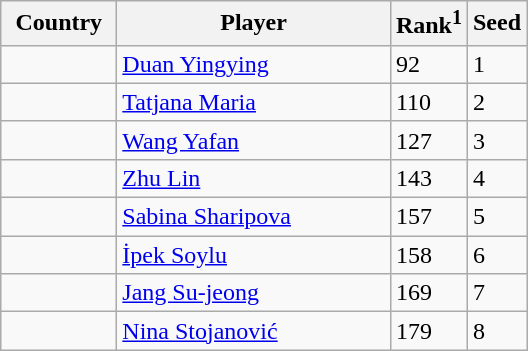<table class="sortable wikitable">
<tr>
<th width="70">Country</th>
<th width="175">Player</th>
<th>Rank<sup>1</sup></th>
<th>Seed</th>
</tr>
<tr>
<td></td>
<td><a href='#'>Duan Yingying</a></td>
<td>92</td>
<td>1</td>
</tr>
<tr>
<td></td>
<td><a href='#'>Tatjana Maria</a></td>
<td>110</td>
<td>2</td>
</tr>
<tr>
<td></td>
<td><a href='#'>Wang Yafan</a></td>
<td>127</td>
<td>3</td>
</tr>
<tr>
<td></td>
<td><a href='#'>Zhu Lin</a></td>
<td>143</td>
<td>4</td>
</tr>
<tr>
<td></td>
<td><a href='#'>Sabina Sharipova</a></td>
<td>157</td>
<td>5</td>
</tr>
<tr>
<td></td>
<td><a href='#'>İpek Soylu</a></td>
<td>158</td>
<td>6</td>
</tr>
<tr>
<td></td>
<td><a href='#'>Jang Su-jeong</a></td>
<td>169</td>
<td>7</td>
</tr>
<tr>
<td></td>
<td><a href='#'>Nina Stojanović</a></td>
<td>179</td>
<td>8</td>
</tr>
</table>
